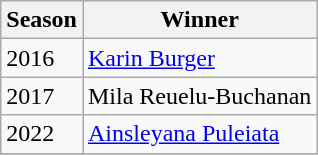<table class="wikitable collapsible">
<tr>
<th>Season</th>
<th>Winner</th>
</tr>
<tr>
<td>2016</td>
<td><a href='#'>Karin Burger</a></td>
</tr>
<tr>
<td>2017</td>
<td>Mila Reuelu-Buchanan</td>
</tr>
<tr>
<td>2022</td>
<td><a href='#'>Ainsleyana Puleiata</a></td>
</tr>
<tr>
</tr>
</table>
